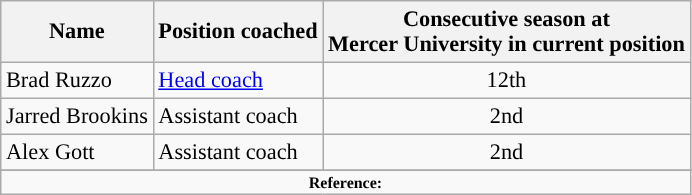<table class="wikitable" style="font-size:93%;">
<tr>
<th>Name</th>
<th>Position coached</th>
<th>Consecutive season at<br>Mercer University in current position</th>
</tr>
<tr>
<td>Brad Ruzzo</td>
<td><a href='#'>Head coach</a></td>
<td align=center>12th</td>
</tr>
<tr>
<td>Jarred Brookins</td>
<td>Assistant coach</td>
<td align=center>2nd</td>
</tr>
<tr>
<td>Alex Gott</td>
<td>Assistant coach</td>
<td align=center>2nd</td>
</tr>
<tr>
</tr>
<tr>
<td colspan="4" style="font-size:8pt; text-align:center;"><strong>Reference:</strong></td>
</tr>
</table>
